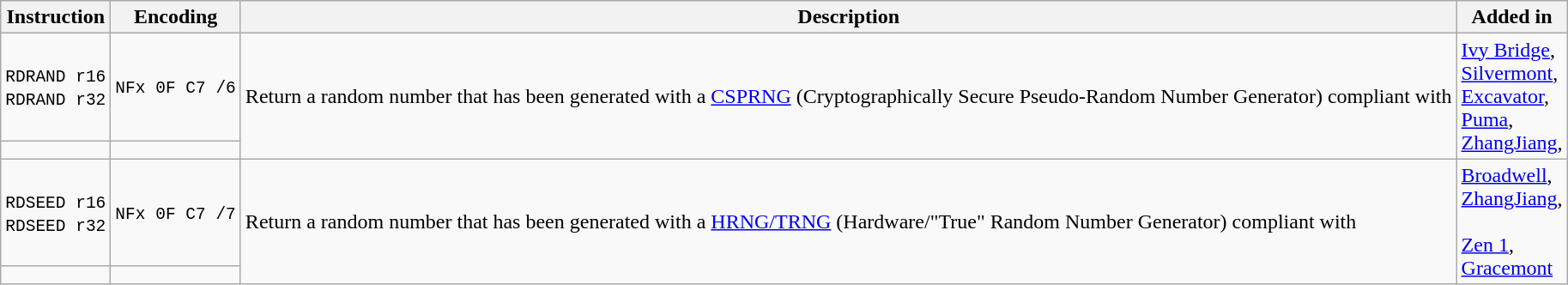<table class="wikitable sortable">
<tr>
<th>Instruction</th>
<th>Encoding</th>
<th>Description</th>
<th>Added in</th>
</tr>
<tr>
<td><code>RDRAND r16</code><br><code>RDRAND r32</code></td>
<td><code>NFx 0F C7 /6</code></td>
<td rowspan="2">Return a random number that has been generated with a <a href='#'>CSPRNG</a> (Cryptographically Secure Pseudo-Random Number Generator) compliant with </td>
<td rowspan="2"><a href='#'>Ivy Bridge</a>,<br><a href='#'>Silvermont</a>,<br><a href='#'>Excavator</a>,<br><a href='#'>Puma</a>,<br><a href='#'>ZhangJiang</a>,<br></td>
</tr>
<tr>
<td></td>
<td></td>
</tr>
<tr>
<td><code>RDSEED r16</code><br><code>RDSEED r32</code></td>
<td><code>NFx 0F C7 /7</code></td>
<td rowspan="2">Return a random number that has been generated with a <a href='#'>HRNG/TRNG</a> (Hardware/"True" Random Number Generator) compliant with </td>
<td rowspan="2"><a href='#'>Broadwell</a>,<br><a href='#'>ZhangJiang</a>,<br><br><a href='#'>Zen 1</a>,<br><a href='#'>Gracemont</a></td>
</tr>
<tr>
<td></td>
<td></td>
</tr>
</table>
